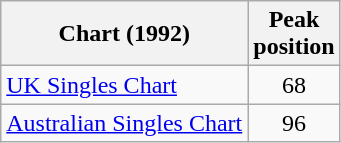<table class="wikitable sortable">
<tr>
<th>Chart (1992)</th>
<th>Peak<br>position</th>
</tr>
<tr>
<td><a href='#'>UK Singles Chart</a></td>
<td style="text-align:center;">68</td>
</tr>
<tr>
<td><a href='#'>Australian Singles Chart</a></td>
<td style="text-align:center;">96</td>
</tr>
</table>
